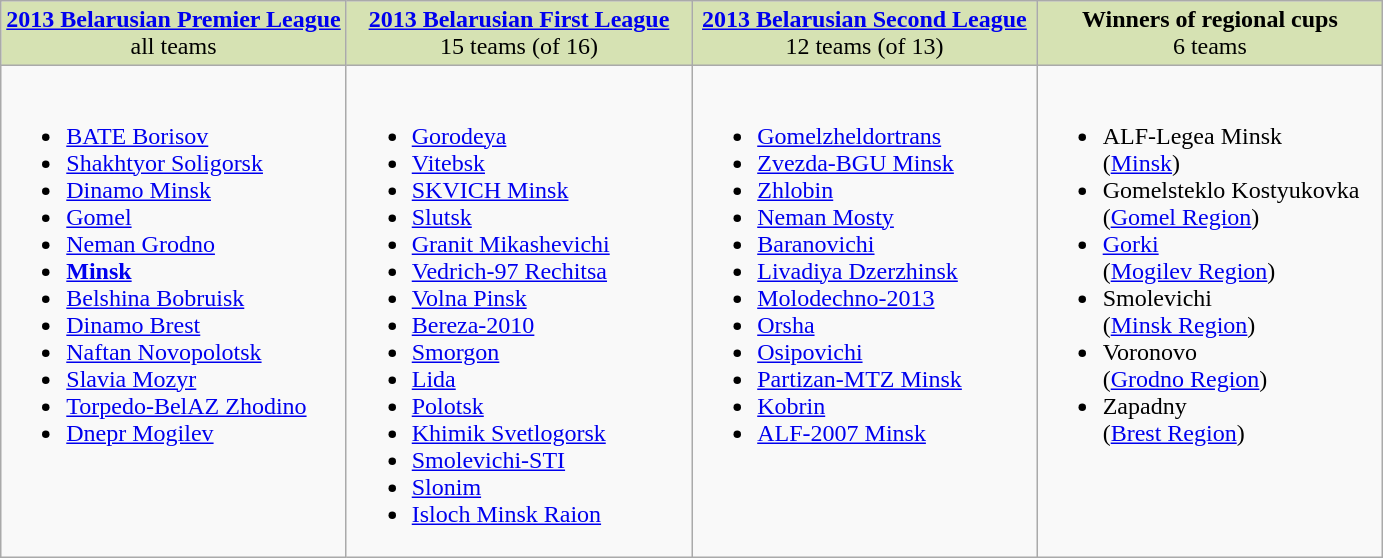<table class="wikitable">
<tr valign="top" bgcolor="#D6E2B3">
<td align="center" width="25%"><strong><a href='#'>2013 Belarusian Premier League</a></strong><br>all teams</td>
<td align="center" width="25%"><strong><a href='#'>2013 Belarusian First League</a></strong><br>15 teams (of 16)</td>
<td align="center" width="25%"><strong><a href='#'>2013 Belarusian Second League</a></strong><br>12 teams (of 13)</td>
<td align="center" width="25%"><strong>Winners of regional cups</strong><br>6 teams</td>
</tr>
<tr valign="top">
<td><br><ul><li><a href='#'>BATE Borisov</a></li><li><a href='#'>Shakhtyor Soligorsk</a></li><li><a href='#'>Dinamo Minsk</a></li><li><a href='#'>Gomel</a></li><li><a href='#'>Neman Grodno</a></li><li><strong><a href='#'>Minsk</a></strong></li><li><a href='#'>Belshina Bobruisk</a></li><li><a href='#'>Dinamo Brest</a></li><li><a href='#'>Naftan Novopolotsk</a></li><li><a href='#'>Slavia Mozyr</a></li><li><a href='#'>Torpedo-BelAZ Zhodino</a></li><li><a href='#'>Dnepr Mogilev</a></li></ul></td>
<td><br><ul><li><a href='#'>Gorodeya</a></li><li><a href='#'>Vitebsk</a></li><li><a href='#'>SKVICH Minsk</a></li><li><a href='#'>Slutsk</a></li><li><a href='#'>Granit Mikashevichi</a></li><li><a href='#'>Vedrich-97 Rechitsa</a></li><li><a href='#'>Volna Pinsk</a></li><li><a href='#'>Bereza-2010</a></li><li><a href='#'>Smorgon</a></li><li><a href='#'>Lida</a></li><li><a href='#'>Polotsk</a></li><li><a href='#'>Khimik Svetlogorsk</a></li><li><a href='#'>Smolevichi-STI</a></li><li><a href='#'>Slonim</a></li><li><a href='#'>Isloch Minsk Raion</a></li></ul></td>
<td><br><ul><li><a href='#'>Gomelzheldortrans</a></li><li><a href='#'>Zvezda-BGU Minsk</a></li><li><a href='#'>Zhlobin</a></li><li><a href='#'>Neman Mosty</a></li><li><a href='#'>Baranovichi</a></li><li><a href='#'>Livadiya Dzerzhinsk</a></li><li><a href='#'>Molodechno-2013</a></li><li><a href='#'>Orsha</a></li><li><a href='#'>Osipovichi</a></li><li><a href='#'>Partizan-MTZ Minsk</a></li><li><a href='#'>Kobrin</a></li><li><a href='#'>ALF-2007 Minsk</a></li></ul></td>
<td><br><ul><li>ALF-Legea Minsk<br>(<a href='#'>Minsk</a>)</li><li>Gomelsteklo Kostyukovka<br>(<a href='#'>Gomel Region</a>)</li><li><a href='#'>Gorki</a><br>(<a href='#'>Mogilev Region</a>)</li><li>Smolevichi<br>(<a href='#'>Minsk Region</a>)</li><li>Voronovo<br>(<a href='#'>Grodno Region</a>)</li><li>Zapadny<br>(<a href='#'>Brest Region</a>)</li></ul></td>
</tr>
</table>
